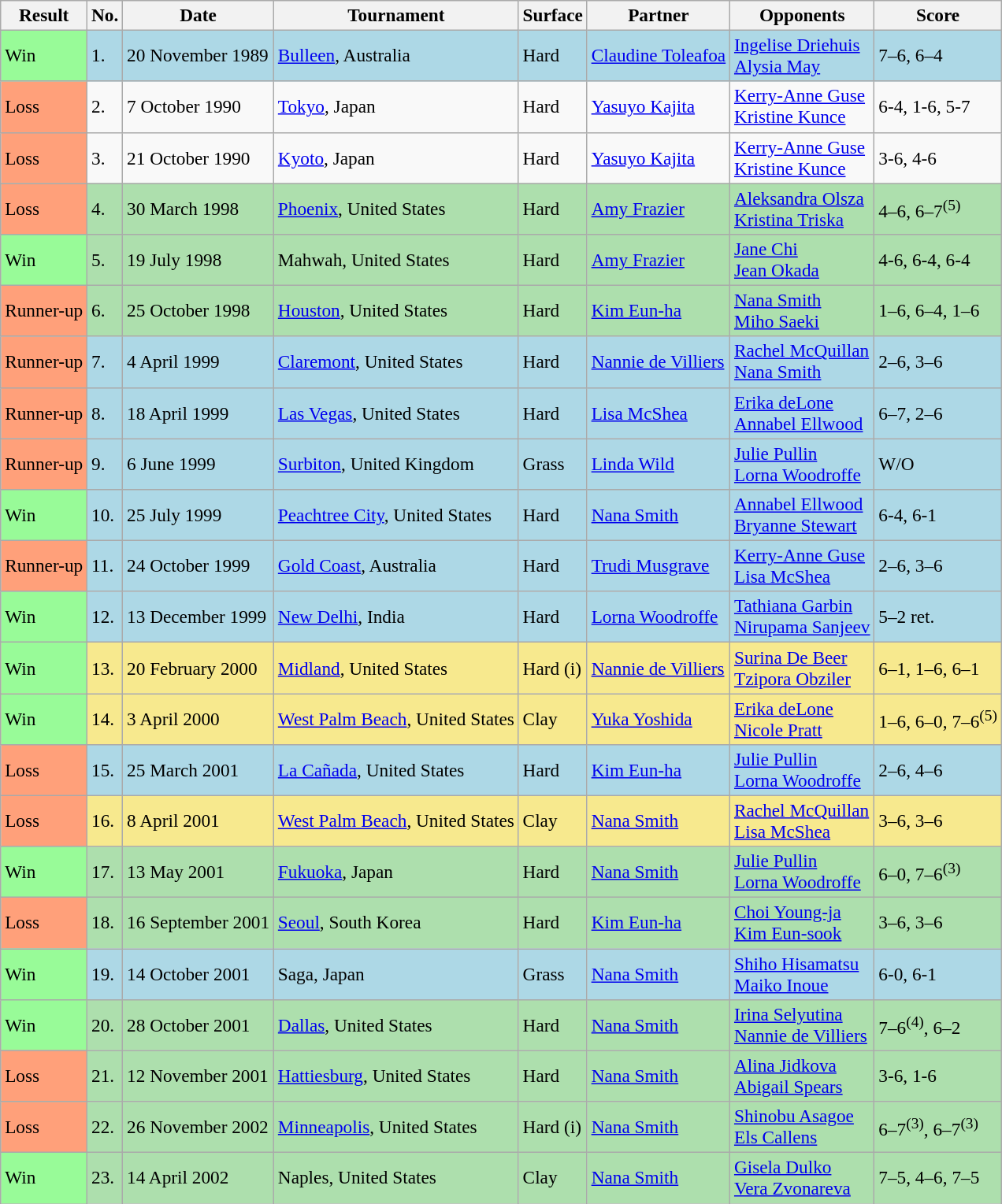<table class="sortable wikitable" style=font-size:97%>
<tr>
<th>Result</th>
<th>No.</th>
<th>Date</th>
<th>Tournament</th>
<th>Surface</th>
<th>Partner</th>
<th>Opponents</th>
<th>Score</th>
</tr>
<tr style="background:lightblue;">
<td style="background:#98fb98;">Win</td>
<td>1.</td>
<td>20 November 1989</td>
<td><a href='#'>Bulleen</a>, Australia</td>
<td>Hard</td>
<td> <a href='#'>Claudine Toleafoa</a></td>
<td> <a href='#'>Ingelise Driehuis</a> <br>  <a href='#'>Alysia May</a></td>
<td>7–6, 6–4</td>
</tr>
<tr>
<td style="background:#ffa07a;">Loss</td>
<td>2.</td>
<td>7 October 1990</td>
<td><a href='#'>Tokyo</a>, Japan</td>
<td>Hard</td>
<td> <a href='#'>Yasuyo Kajita</a></td>
<td> <a href='#'>Kerry-Anne Guse</a> <br>  <a href='#'>Kristine Kunce</a></td>
<td>6-4, 1-6, 5-7</td>
</tr>
<tr>
<td style="background:#ffa07a;">Loss</td>
<td>3.</td>
<td>21 October 1990</td>
<td><a href='#'>Kyoto</a>, Japan</td>
<td>Hard</td>
<td> <a href='#'>Yasuyo Kajita</a></td>
<td> <a href='#'>Kerry-Anne Guse</a> <br>  <a href='#'>Kristine Kunce</a></td>
<td>3-6, 4-6</td>
</tr>
<tr style="background:#addfad;">
<td style="background:#ffa07a;">Loss</td>
<td>4.</td>
<td>30 March 1998</td>
<td><a href='#'>Phoenix</a>, United States</td>
<td>Hard</td>
<td> <a href='#'>Amy Frazier</a></td>
<td> <a href='#'>Aleksandra Olsza</a> <br>  <a href='#'>Kristina Triska</a></td>
<td>4–6, 6–7<sup>(5)</sup></td>
</tr>
<tr bgcolor="#ADDFAD">
<td style="background:#98fb98;">Win</td>
<td>5.</td>
<td>19 July 1998</td>
<td>Mahwah, United States</td>
<td>Hard</td>
<td> <a href='#'>Amy Frazier</a></td>
<td> <a href='#'>Jane Chi</a><br>  <a href='#'>Jean Okada</a></td>
<td>4-6, 6-4, 6-4</td>
</tr>
<tr style="background:#addfad;">
<td bgcolor="FFA07A">Runner-up</td>
<td>6.</td>
<td>25 October 1998</td>
<td><a href='#'>Houston</a>, United States</td>
<td>Hard</td>
<td> <a href='#'>Kim Eun-ha</a></td>
<td> <a href='#'>Nana Smith</a><br> <a href='#'>Miho Saeki</a></td>
<td>1–6, 6–4, 1–6</td>
</tr>
<tr bgcolor=lightblue>
<td bgcolor=FFA07A>Runner-up</td>
<td>7.</td>
<td>4 April 1999</td>
<td><a href='#'>Claremont</a>, United States</td>
<td>Hard</td>
<td> <a href='#'>Nannie de Villiers</a></td>
<td> <a href='#'>Rachel McQuillan</a> <br>  <a href='#'>Nana Smith</a></td>
<td>2–6, 3–6</td>
</tr>
<tr style="background:lightblue;">
<td style="background:#ffa07a;">Runner-up</td>
<td>8.</td>
<td>18 April 1999</td>
<td><a href='#'>Las Vegas</a>, United States</td>
<td>Hard</td>
<td> <a href='#'>Lisa McShea</a></td>
<td> <a href='#'>Erika deLone</a> <br>  <a href='#'>Annabel Ellwood</a></td>
<td>6–7, 2–6</td>
</tr>
<tr style="background:lightblue;">
<td style="background:#ffa07a;">Runner-up</td>
<td>9.</td>
<td>6 June 1999</td>
<td><a href='#'>Surbiton</a>, United Kingdom</td>
<td>Grass</td>
<td> <a href='#'>Linda Wild</a></td>
<td> <a href='#'>Julie Pullin</a> <br>  <a href='#'>Lorna Woodroffe</a></td>
<td>W/O</td>
</tr>
<tr style="background:lightblue;">
<td style="background:#98fb98;">Win</td>
<td>10.</td>
<td>25 July 1999</td>
<td><a href='#'>Peachtree City</a>, United States</td>
<td>Hard</td>
<td> <a href='#'>Nana Smith</a></td>
<td> <a href='#'>Annabel Ellwood</a><br>  <a href='#'>Bryanne Stewart</a></td>
<td>6-4, 6-1</td>
</tr>
<tr style="background:lightblue;">
<td style="background:#ffa07a;">Runner-up</td>
<td>11.</td>
<td>24 October 1999</td>
<td><a href='#'>Gold Coast</a>, Australia</td>
<td>Hard</td>
<td> <a href='#'>Trudi Musgrave</a></td>
<td> <a href='#'>Kerry-Anne Guse</a> <br>  <a href='#'>Lisa McShea</a></td>
<td>2–6, 3–6</td>
</tr>
<tr bgcolor="lightblue">
<td style="background:#98fb98;">Win</td>
<td>12.</td>
<td>13 December 1999</td>
<td><a href='#'>New Delhi</a>, India</td>
<td>Hard</td>
<td> <a href='#'>Lorna Woodroffe</a></td>
<td> <a href='#'>Tathiana Garbin</a> <br>  <a href='#'>Nirupama Sanjeev</a></td>
<td>5–2 ret.</td>
</tr>
<tr style="background:#f7e98e;">
<td style="background:#98fb98;">Win</td>
<td>13.</td>
<td>20 February 2000</td>
<td><a href='#'>Midland</a>, United States</td>
<td>Hard (i)</td>
<td> <a href='#'>Nannie de Villiers</a></td>
<td> <a href='#'>Surina De Beer</a> <br>  <a href='#'>Tzipora Obziler</a></td>
<td>6–1, 1–6, 6–1</td>
</tr>
<tr bgcolor="#F7E98E">
<td style="background:#98fb98;">Win</td>
<td>14.</td>
<td>3 April 2000</td>
<td><a href='#'>West Palm Beach</a>, United States</td>
<td>Clay</td>
<td> <a href='#'>Yuka Yoshida</a></td>
<td> <a href='#'>Erika deLone</a> <br>  <a href='#'>Nicole Pratt</a></td>
<td>1–6, 6–0, 7–6<sup>(5)</sup></td>
</tr>
<tr style="background:lightblue;">
<td style="background:#ffa07a;">Loss</td>
<td>15.</td>
<td>25 March 2001</td>
<td><a href='#'>La Cañada</a>, United States</td>
<td>Hard</td>
<td> <a href='#'>Kim Eun-ha</a></td>
<td> <a href='#'>Julie Pullin</a> <br>  <a href='#'>Lorna Woodroffe</a></td>
<td>2–6, 4–6</td>
</tr>
<tr style="background:#f7e98e;">
<td style="background:#ffa07a;">Loss</td>
<td>16.</td>
<td>8 April 2001</td>
<td><a href='#'>West Palm Beach</a>, United States</td>
<td>Clay</td>
<td> <a href='#'>Nana Smith</a></td>
<td> <a href='#'>Rachel McQuillan</a> <br>  <a href='#'>Lisa McShea</a></td>
<td>3–6, 3–6</td>
</tr>
<tr style="background:#addfad;">
<td style="background:#98fb98;">Win</td>
<td>17.</td>
<td>13 May 2001</td>
<td><a href='#'>Fukuoka</a>, Japan</td>
<td>Hard</td>
<td> <a href='#'>Nana Smith</a></td>
<td> <a href='#'>Julie Pullin</a> <br>  <a href='#'>Lorna Woodroffe</a></td>
<td>6–0, 7–6<sup>(3)</sup></td>
</tr>
<tr style="background:#addfad;">
<td style="background:#ffa07a;">Loss</td>
<td>18.</td>
<td>16 September 2001</td>
<td><a href='#'>Seoul</a>, South Korea</td>
<td>Hard</td>
<td> <a href='#'>Kim Eun-ha</a></td>
<td> <a href='#'>Choi Young-ja</a> <br>  <a href='#'>Kim Eun-sook</a></td>
<td>3–6, 3–6</td>
</tr>
<tr style="background:lightblue;">
<td style="background:#98fb98;">Win</td>
<td>19.</td>
<td>14 October 2001</td>
<td>Saga, Japan</td>
<td>Grass</td>
<td> <a href='#'>Nana Smith</a></td>
<td> <a href='#'>Shiho Hisamatsu</a> <br>  <a href='#'>Maiko Inoue</a></td>
<td>6-0, 6-1</td>
</tr>
<tr style="background:#addfad;">
<td style="background:#98fb98;">Win</td>
<td>20.</td>
<td>28 October 2001</td>
<td><a href='#'>Dallas</a>, United States</td>
<td>Hard</td>
<td> <a href='#'>Nana Smith</a></td>
<td> <a href='#'>Irina Selyutina</a> <br> <a href='#'>Nannie de Villiers</a></td>
<td>7–6<sup>(4)</sup>, 6–2</td>
</tr>
<tr bgcolor="#ADDFAD">
<td style="background:#ffa07a;">Loss</td>
<td>21.</td>
<td>12 November 2001</td>
<td><a href='#'>Hattiesburg</a>, United States</td>
<td>Hard</td>
<td> <a href='#'>Nana Smith</a></td>
<td> <a href='#'>Alina Jidkova</a><br>  <a href='#'>Abigail Spears</a></td>
<td>3-6, 1-6</td>
</tr>
<tr bgcolor=#ADDFAD>
<td style="background:#ffa07a;">Loss</td>
<td>22.</td>
<td>26 November 2002</td>
<td><a href='#'>Minneapolis</a>, United States</td>
<td>Hard (i)</td>
<td> <a href='#'>Nana Smith</a></td>
<td> <a href='#'>Shinobu Asagoe</a> <br>  <a href='#'>Els Callens</a></td>
<td>6–7<sup>(3)</sup>, 6–7<sup>(3)</sup></td>
</tr>
<tr style="background:#addfad;">
<td style="background:#98fb98;">Win</td>
<td>23.</td>
<td>14 April 2002</td>
<td>Naples, United States</td>
<td>Clay</td>
<td> <a href='#'>Nana Smith</a></td>
<td> <a href='#'>Gisela Dulko</a> <br>  <a href='#'>Vera Zvonareva</a></td>
<td>7–5, 4–6, 7–5</td>
</tr>
</table>
